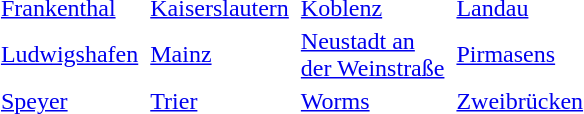<table align="center">
<tr>
<td></td>
<td><a href='#'>Frankenthal</a></td>
<td></td>
<td><a href='#'>Kaiserslautern</a></td>
<td></td>
<td><a href='#'>Koblenz</a></td>
<td></td>
<td><a href='#'>Landau</a></td>
</tr>
<tr>
<td></td>
<td><a href='#'>Ludwigshafen</a></td>
<td></td>
<td><a href='#'>Mainz</a></td>
<td></td>
<td><a href='#'>Neustadt an</a><br><a href='#'>der Weinstraße</a></td>
<td></td>
<td><a href='#'>Pirmasens</a></td>
</tr>
<tr>
<td></td>
<td><a href='#'>Speyer</a></td>
<td></td>
<td><a href='#'>Trier</a></td>
<td></td>
<td><a href='#'>Worms</a></td>
<td></td>
<td><a href='#'>Zweibrücken</a></td>
</tr>
</table>
